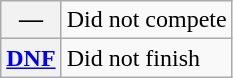<table class="wikitable">
<tr>
<th scope="row">—</th>
<td>Did not compete</td>
</tr>
<tr>
<th scope="row"><a href='#'>DNF</a></th>
<td>Did not finish</td>
</tr>
</table>
